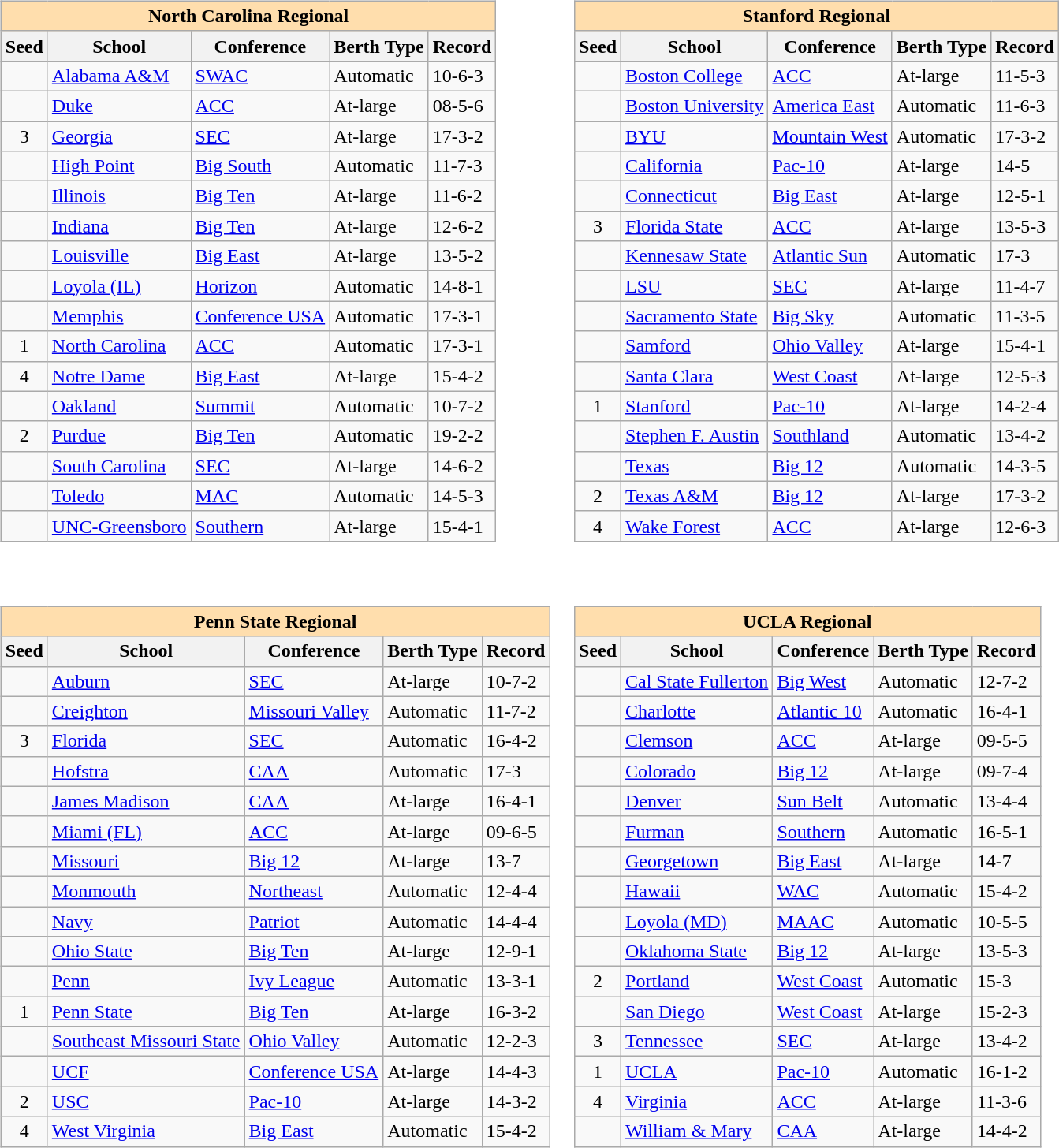<table>
<tr>
<td valign=top><br><table class="wikitable sortable">
<tr>
<th colspan="5" style="background:#ffdead;">North Carolina Regional</th>
</tr>
<tr>
<th>Seed</th>
<th>School</th>
<th>Conference</th>
<th>Berth Type</th>
<th>Record</th>
</tr>
<tr>
<td></td>
<td><a href='#'>Alabama A&M</a></td>
<td><a href='#'>SWAC</a></td>
<td>Automatic</td>
<td>10-6-3</td>
</tr>
<tr>
<td></td>
<td><a href='#'>Duke</a></td>
<td><a href='#'>ACC</a></td>
<td>At-large</td>
<td>08-5-6</td>
</tr>
<tr>
<td align=center>3</td>
<td><a href='#'>Georgia</a></td>
<td><a href='#'>SEC</a></td>
<td>At-large</td>
<td>17-3-2</td>
</tr>
<tr>
<td></td>
<td><a href='#'>High Point</a></td>
<td><a href='#'>Big South</a></td>
<td>Automatic</td>
<td>11-7-3</td>
</tr>
<tr>
<td></td>
<td><a href='#'>Illinois</a></td>
<td><a href='#'>Big Ten</a></td>
<td>At-large</td>
<td>11-6-2</td>
</tr>
<tr>
<td></td>
<td><a href='#'>Indiana</a></td>
<td><a href='#'>Big Ten</a></td>
<td>At-large</td>
<td>12-6-2</td>
</tr>
<tr>
<td></td>
<td><a href='#'>Louisville</a></td>
<td><a href='#'>Big East</a></td>
<td>At-large</td>
<td>13-5-2</td>
</tr>
<tr>
<td></td>
<td><a href='#'>Loyola (IL)</a></td>
<td><a href='#'>Horizon</a></td>
<td>Automatic</td>
<td>14-8-1</td>
</tr>
<tr>
<td></td>
<td><a href='#'>Memphis</a></td>
<td><a href='#'>Conference USA</a></td>
<td>Automatic</td>
<td>17-3-1</td>
</tr>
<tr>
<td align=center>1</td>
<td><a href='#'>North Carolina</a></td>
<td><a href='#'>ACC</a></td>
<td>Automatic</td>
<td>17-3-1</td>
</tr>
<tr>
<td align=center>4</td>
<td><a href='#'>Notre Dame</a></td>
<td><a href='#'>Big East</a></td>
<td>At-large</td>
<td>15-4-2</td>
</tr>
<tr>
<td></td>
<td><a href='#'>Oakland</a></td>
<td><a href='#'>Summit</a></td>
<td>Automatic</td>
<td>10-7-2</td>
</tr>
<tr>
<td align=center>2</td>
<td><a href='#'>Purdue</a></td>
<td><a href='#'>Big Ten</a></td>
<td>Automatic</td>
<td>19-2-2</td>
</tr>
<tr>
<td></td>
<td><a href='#'>South Carolina</a></td>
<td><a href='#'>SEC</a></td>
<td>At-large</td>
<td>14-6-2</td>
</tr>
<tr>
<td></td>
<td><a href='#'>Toledo</a></td>
<td><a href='#'>MAC</a></td>
<td>Automatic</td>
<td>14-5-3</td>
</tr>
<tr>
<td></td>
<td><a href='#'>UNC-Greensboro</a></td>
<td><a href='#'>Southern</a></td>
<td>At-large</td>
<td>15-4-1</td>
</tr>
</table>
</td>
<td valign=top><br><table class="wikitable sortable">
<tr>
<th colspan="5" style="background:#ffdead;">Stanford Regional</th>
</tr>
<tr>
<th>Seed</th>
<th>School</th>
<th>Conference</th>
<th>Berth Type</th>
<th>Record</th>
</tr>
<tr>
<td></td>
<td><a href='#'>Boston College</a></td>
<td><a href='#'>ACC</a></td>
<td>At-large</td>
<td>11-5-3</td>
</tr>
<tr>
<td></td>
<td><a href='#'>Boston University</a></td>
<td><a href='#'>America East</a></td>
<td>Automatic</td>
<td>11-6-3</td>
</tr>
<tr>
<td></td>
<td><a href='#'>BYU</a></td>
<td><a href='#'>Mountain West</a></td>
<td>Automatic</td>
<td>17-3-2</td>
</tr>
<tr>
<td></td>
<td><a href='#'>California</a></td>
<td><a href='#'>Pac-10</a></td>
<td>At-large</td>
<td>14-5</td>
</tr>
<tr>
<td></td>
<td><a href='#'>Connecticut</a></td>
<td><a href='#'>Big East</a></td>
<td>At-large</td>
<td>12-5-1</td>
</tr>
<tr>
<td align=center>3</td>
<td><a href='#'>Florida State</a></td>
<td><a href='#'>ACC</a></td>
<td>At-large</td>
<td>13-5-3</td>
</tr>
<tr>
<td></td>
<td><a href='#'>Kennesaw State</a></td>
<td><a href='#'>Atlantic Sun</a></td>
<td>Automatic</td>
<td>17-3</td>
</tr>
<tr>
<td></td>
<td><a href='#'>LSU</a></td>
<td><a href='#'>SEC</a></td>
<td>At-large</td>
<td>11-4-7</td>
</tr>
<tr>
<td></td>
<td><a href='#'>Sacramento State</a></td>
<td><a href='#'>Big Sky</a></td>
<td>Automatic</td>
<td>11-3-5</td>
</tr>
<tr>
<td></td>
<td><a href='#'>Samford</a></td>
<td><a href='#'>Ohio Valley</a></td>
<td>At-large</td>
<td>15-4-1</td>
</tr>
<tr>
<td></td>
<td><a href='#'>Santa Clara</a></td>
<td><a href='#'>West Coast</a></td>
<td>At-large</td>
<td>12-5-3</td>
</tr>
<tr>
<td align=center>1</td>
<td><a href='#'>Stanford</a></td>
<td><a href='#'>Pac-10</a></td>
<td>At-large</td>
<td>14-2-4</td>
</tr>
<tr>
<td></td>
<td><a href='#'>Stephen F. Austin</a></td>
<td><a href='#'>Southland</a></td>
<td>Automatic</td>
<td>13-4-2</td>
</tr>
<tr>
<td></td>
<td><a href='#'>Texas</a></td>
<td><a href='#'>Big 12</a></td>
<td>Automatic</td>
<td>14-3-5</td>
</tr>
<tr>
<td align=center>2</td>
<td><a href='#'>Texas A&M</a></td>
<td><a href='#'>Big 12</a></td>
<td>At-large</td>
<td>17-3-2</td>
</tr>
<tr>
<td align=center>4</td>
<td><a href='#'>Wake Forest</a></td>
<td><a href='#'>ACC</a></td>
<td>At-large</td>
<td>12-6-3</td>
</tr>
</table>
</td>
</tr>
<tr>
<td valign=top><br><table class="wikitable sortable">
<tr>
<th colspan="5" style="background:#ffdead;">Penn State Regional</th>
</tr>
<tr>
<th>Seed</th>
<th>School</th>
<th>Conference</th>
<th>Berth Type</th>
<th>Record</th>
</tr>
<tr>
<td></td>
<td><a href='#'>Auburn</a></td>
<td><a href='#'>SEC</a></td>
<td>At-large</td>
<td>10-7-2</td>
</tr>
<tr>
<td></td>
<td><a href='#'>Creighton</a></td>
<td><a href='#'>Missouri Valley</a></td>
<td>Automatic</td>
<td>11-7-2</td>
</tr>
<tr>
<td align=center>3</td>
<td><a href='#'>Florida</a></td>
<td><a href='#'>SEC</a></td>
<td>Automatic</td>
<td>16-4-2</td>
</tr>
<tr>
<td></td>
<td><a href='#'>Hofstra</a></td>
<td><a href='#'>CAA</a></td>
<td>Automatic</td>
<td>17-3</td>
</tr>
<tr>
<td></td>
<td><a href='#'>James Madison</a></td>
<td><a href='#'>CAA</a></td>
<td>At-large</td>
<td>16-4-1</td>
</tr>
<tr>
<td></td>
<td><a href='#'>Miami (FL)</a></td>
<td><a href='#'>ACC</a></td>
<td>At-large</td>
<td>09-6-5</td>
</tr>
<tr>
<td></td>
<td><a href='#'>Missouri</a></td>
<td><a href='#'>Big 12</a></td>
<td>At-large</td>
<td>13-7</td>
</tr>
<tr>
<td></td>
<td><a href='#'>Monmouth</a></td>
<td><a href='#'>Northeast</a></td>
<td>Automatic</td>
<td>12-4-4</td>
</tr>
<tr>
<td></td>
<td><a href='#'>Navy</a></td>
<td><a href='#'>Patriot</a></td>
<td>Automatic</td>
<td>14-4-4</td>
</tr>
<tr>
<td></td>
<td><a href='#'>Ohio State</a></td>
<td><a href='#'>Big Ten</a></td>
<td>At-large</td>
<td>12-9-1</td>
</tr>
<tr>
<td></td>
<td><a href='#'>Penn</a></td>
<td><a href='#'>Ivy League</a></td>
<td>Automatic</td>
<td>13-3-1</td>
</tr>
<tr>
<td align=center>1</td>
<td><a href='#'>Penn State</a></td>
<td><a href='#'>Big Ten</a></td>
<td>At-large</td>
<td>16-3-2</td>
</tr>
<tr>
<td></td>
<td><a href='#'>Southeast Missouri State</a></td>
<td><a href='#'>Ohio Valley</a></td>
<td>Automatic</td>
<td>12-2-3</td>
</tr>
<tr>
<td></td>
<td><a href='#'>UCF</a></td>
<td><a href='#'>Conference USA</a></td>
<td>At-large</td>
<td>14-4-3</td>
</tr>
<tr>
<td align=center>2</td>
<td><a href='#'>USC</a></td>
<td><a href='#'>Pac-10</a></td>
<td>At-large</td>
<td>14-3-2</td>
</tr>
<tr>
<td align=center>4</td>
<td><a href='#'>West Virginia</a></td>
<td><a href='#'>Big East</a></td>
<td>Automatic</td>
<td>15-4-2</td>
</tr>
</table>
</td>
<td valign=top><br><table class="wikitable sortable">
<tr>
<th colspan="5" style="background:#ffdead;">UCLA Regional</th>
</tr>
<tr>
<th>Seed</th>
<th>School</th>
<th>Conference</th>
<th>Berth Type</th>
<th>Record</th>
</tr>
<tr>
<td></td>
<td><a href='#'>Cal State Fullerton</a></td>
<td><a href='#'>Big West</a></td>
<td>Automatic</td>
<td>12-7-2</td>
</tr>
<tr>
<td></td>
<td><a href='#'>Charlotte</a></td>
<td><a href='#'>Atlantic 10</a></td>
<td>Automatic</td>
<td>16-4-1</td>
</tr>
<tr>
<td></td>
<td><a href='#'>Clemson</a></td>
<td><a href='#'>ACC</a></td>
<td>At-large</td>
<td>09-5-5</td>
</tr>
<tr>
<td></td>
<td><a href='#'>Colorado</a></td>
<td><a href='#'>Big 12</a></td>
<td>At-large</td>
<td>09-7-4</td>
</tr>
<tr>
<td></td>
<td><a href='#'>Denver</a></td>
<td><a href='#'>Sun Belt</a></td>
<td>Automatic</td>
<td>13-4-4</td>
</tr>
<tr>
<td></td>
<td><a href='#'>Furman</a></td>
<td><a href='#'>Southern</a></td>
<td>Automatic</td>
<td>16-5-1</td>
</tr>
<tr>
<td></td>
<td><a href='#'>Georgetown</a></td>
<td><a href='#'>Big East</a></td>
<td>At-large</td>
<td>14-7</td>
</tr>
<tr>
<td></td>
<td><a href='#'>Hawaii</a></td>
<td><a href='#'>WAC</a></td>
<td>Automatic</td>
<td>15-4-2</td>
</tr>
<tr>
<td></td>
<td><a href='#'>Loyola (MD)</a></td>
<td><a href='#'>MAAC</a></td>
<td>Automatic</td>
<td>10-5-5</td>
</tr>
<tr>
<td></td>
<td><a href='#'>Oklahoma State</a></td>
<td><a href='#'>Big 12</a></td>
<td>At-large</td>
<td>13-5-3</td>
</tr>
<tr>
<td align=center>2</td>
<td><a href='#'>Portland</a></td>
<td><a href='#'>West Coast</a></td>
<td>Automatic</td>
<td>15-3</td>
</tr>
<tr>
<td></td>
<td><a href='#'>San Diego</a></td>
<td><a href='#'>West Coast</a></td>
<td>At-large</td>
<td>15-2-3</td>
</tr>
<tr>
<td align=center>3</td>
<td><a href='#'>Tennessee</a></td>
<td><a href='#'>SEC</a></td>
<td>At-large</td>
<td>13-4-2</td>
</tr>
<tr>
<td align=center>1</td>
<td><a href='#'>UCLA</a></td>
<td><a href='#'>Pac-10</a></td>
<td>Automatic</td>
<td>16-1-2</td>
</tr>
<tr>
<td align=center>4</td>
<td><a href='#'>Virginia</a></td>
<td><a href='#'>ACC</a></td>
<td>At-large</td>
<td>11-3-6</td>
</tr>
<tr>
<td></td>
<td><a href='#'>William & Mary</a></td>
<td><a href='#'>CAA</a></td>
<td>At-large</td>
<td>14-4-2</td>
</tr>
</table>
</td>
</tr>
</table>
